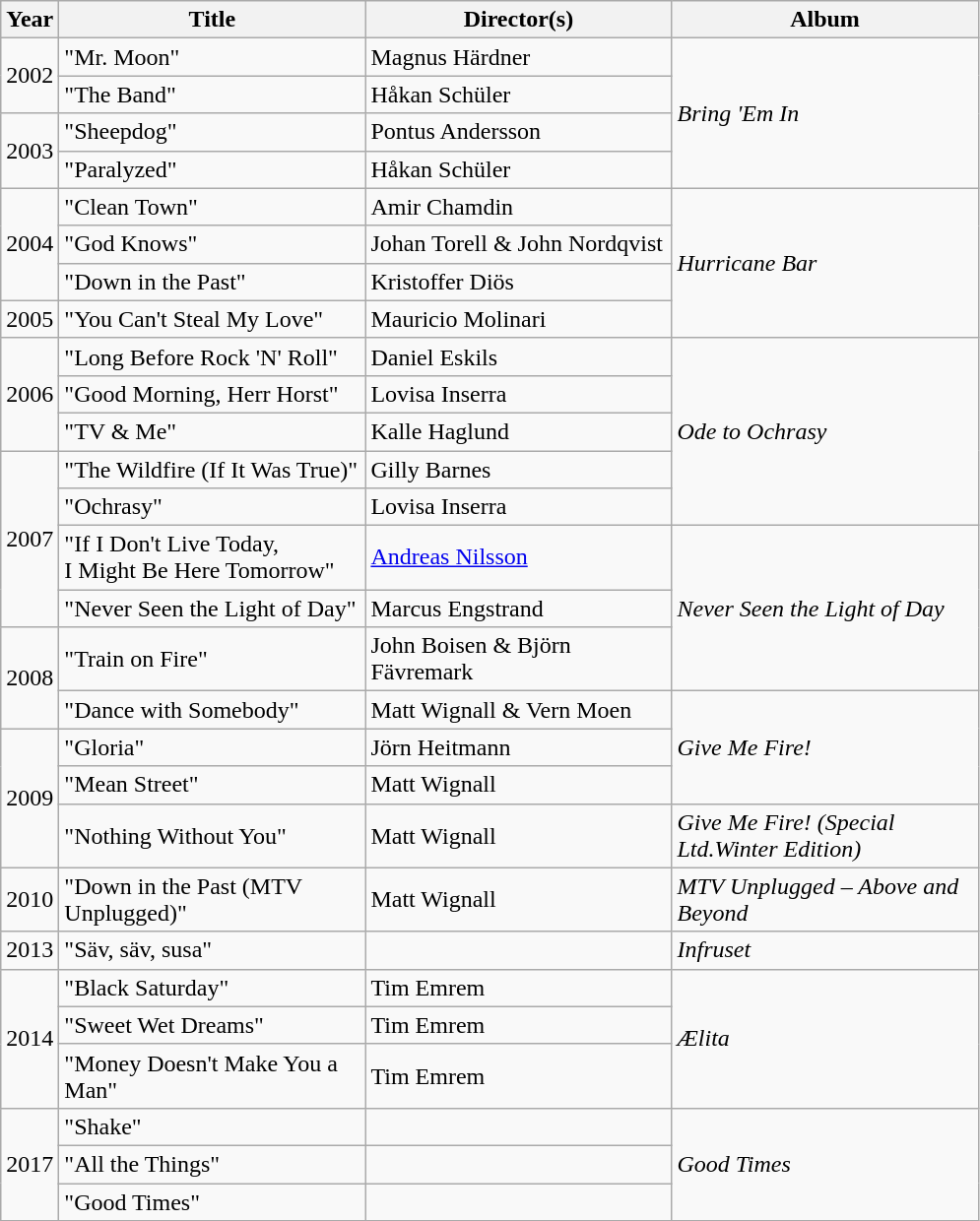<table class="wikitable">
<tr>
<th width="30">Year</th>
<th style="width:200px;">Title</th>
<th style="width:200px;">Director(s)</th>
<th style="width:200px;">Album</th>
</tr>
<tr>
<td rowspan="2">2002</td>
<td>"Mr. Moon"</td>
<td>Magnus Härdner</td>
<td rowspan="4"><em>Bring 'Em In</em></td>
</tr>
<tr>
<td>"The Band"</td>
<td>Håkan Schüler</td>
</tr>
<tr>
<td rowspan="2">2003</td>
<td>"Sheepdog"</td>
<td>Pontus Andersson</td>
</tr>
<tr>
<td>"Paralyzed"</td>
<td>Håkan Schüler</td>
</tr>
<tr>
<td rowspan="3">2004</td>
<td>"Clean Town"</td>
<td>Amir Chamdin</td>
<td rowspan="4"><em>Hurricane Bar</em></td>
</tr>
<tr>
<td>"God Knows"</td>
<td>Johan Torell & John Nordqvist</td>
</tr>
<tr>
<td>"Down in the Past"</td>
<td>Kristoffer Diös</td>
</tr>
<tr>
<td>2005</td>
<td>"You Can't Steal My Love"</td>
<td>Mauricio Molinari</td>
</tr>
<tr>
<td rowspan="3">2006</td>
<td>"Long Before Rock 'N' Roll"</td>
<td>Daniel Eskils</td>
<td rowspan="5"><em>Ode to Ochrasy</em></td>
</tr>
<tr>
<td>"Good Morning, Herr Horst"</td>
<td>Lovisa Inserra</td>
</tr>
<tr>
<td>"TV & Me"</td>
<td>Kalle Haglund</td>
</tr>
<tr>
<td rowspan="4">2007</td>
<td>"The Wildfire (If It Was True)"</td>
<td>Gilly Barnes</td>
</tr>
<tr>
<td>"Ochrasy"</td>
<td>Lovisa Inserra</td>
</tr>
<tr>
<td>"If I Don't Live Today, <br>I Might Be Here Tomorrow"</td>
<td><a href='#'>Andreas Nilsson</a></td>
<td rowspan="3"><em>Never Seen the Light of Day</em></td>
</tr>
<tr>
<td>"Never Seen the Light of Day"</td>
<td>Marcus Engstrand</td>
</tr>
<tr>
<td rowspan="2">2008</td>
<td>"Train on Fire"</td>
<td>John Boisen & Björn Fävremark</td>
</tr>
<tr>
<td>"Dance with Somebody"</td>
<td>Matt Wignall & Vern Moen</td>
<td rowspan="3"><em>Give Me Fire!</em></td>
</tr>
<tr>
<td rowspan="3">2009</td>
<td>"Gloria"</td>
<td>Jörn Heitmann</td>
</tr>
<tr>
<td>"Mean Street"</td>
<td>Matt Wignall</td>
</tr>
<tr>
<td>"Nothing Without You"</td>
<td>Matt Wignall</td>
<td><em>Give Me Fire! (Special Ltd.Winter Edition)</em></td>
</tr>
<tr>
<td>2010</td>
<td>"Down in the Past (MTV Unplugged)"</td>
<td>Matt Wignall</td>
<td><em>MTV Unplugged – Above and Beyond</em></td>
</tr>
<tr>
<td>2013</td>
<td>"Säv, säv, susa"</td>
<td></td>
<td><em>Infruset</em></td>
</tr>
<tr>
<td rowspan="3">2014</td>
<td>"Black Saturday"</td>
<td>Tim Emrem</td>
<td rowspan="3"><em>Ælita</em></td>
</tr>
<tr>
<td>"Sweet Wet Dreams"</td>
<td>Tim Emrem</td>
</tr>
<tr>
<td>"Money Doesn't Make You a Man"</td>
<td>Tim Emrem</td>
</tr>
<tr>
<td rowspan="3">2017</td>
<td>"Shake"</td>
<td></td>
<td rowspan="3"><em>Good Times</em></td>
</tr>
<tr>
<td>"All the Things"</td>
<td></td>
</tr>
<tr>
<td>"Good Times"</td>
<td></td>
</tr>
</table>
